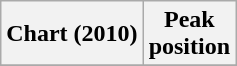<table class="wikitable sortable plainrowheaders" style="text-align:center">
<tr>
<th>Chart (2010)</th>
<th>Peak<br>position</th>
</tr>
<tr>
</tr>
</table>
